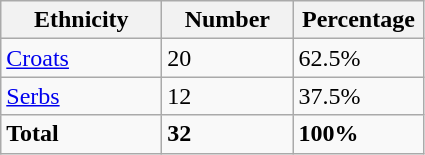<table class="wikitable">
<tr>
<th width="100px">Ethnicity</th>
<th width="80px">Number</th>
<th width="80px">Percentage</th>
</tr>
<tr>
<td><a href='#'>Croats</a></td>
<td>20</td>
<td>62.5%</td>
</tr>
<tr>
<td><a href='#'>Serbs</a></td>
<td>12</td>
<td>37.5%</td>
</tr>
<tr>
<td><strong>Total</strong></td>
<td><strong>32</strong></td>
<td><strong>100%</strong></td>
</tr>
</table>
